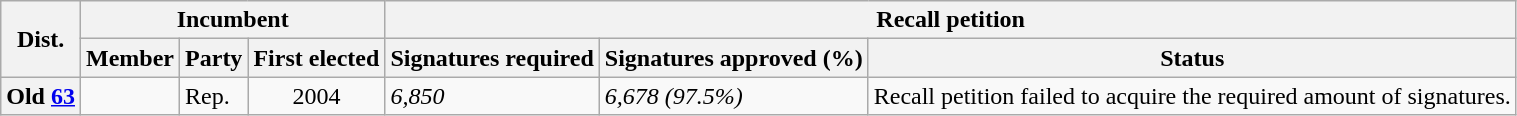<table class="wikitable sortable">
<tr>
<th rowspan="2">Dist.</th>
<th colspan="3">Incumbent</th>
<th colspan="3">Recall petition</th>
</tr>
<tr>
<th>Member</th>
<th>Party</th>
<th>First elected</th>
<th>Signatures required</th>
<th>Signatures approved (%)</th>
<th>Status</th>
</tr>
<tr>
<th>Old <a href='#'>63</a></th>
<td></td>
<td>Rep.</td>
<td align="center">2004</td>
<td><em>6,850</em></td>
<td><em>6,678 (97.5%)</em></td>
<td>Recall petition failed to acquire the required amount of signatures.</td>
</tr>
</table>
